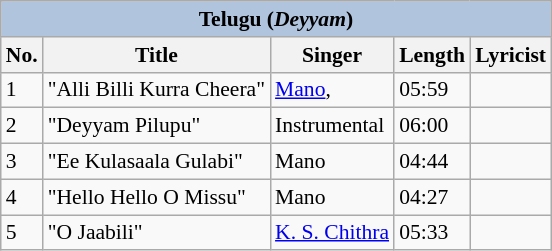<table class="wikitable" style="font-size:90%;">
<tr>
<th colspan="5" style="background:LightSteelBlue;">Telugu (<em>Deyyam</em>)</th>
</tr>
<tr>
<th>No.</th>
<th>Title</th>
<th>Singer</th>
<th>Length</th>
<th>Lyricist</th>
</tr>
<tr>
<td>1</td>
<td>"Alli Billi Kurra Cheera"</td>
<td><a href='#'>Mano</a>,</td>
<td>05:59</td>
<td></td>
</tr>
<tr>
<td>2</td>
<td>"Deyyam Pilupu"</td>
<td>Instrumental</td>
<td>06:00</td>
<td></td>
</tr>
<tr>
<td>3</td>
<td>"Ee Kulasaala Gulabi"</td>
<td>Mano</td>
<td>04:44</td>
<td></td>
</tr>
<tr>
<td>4</td>
<td>"Hello Hello O Missu"</td>
<td>Mano</td>
<td>04:27</td>
<td></td>
</tr>
<tr>
<td>5</td>
<td>"O Jaabili"</td>
<td><a href='#'>K. S. Chithra</a></td>
<td>05:33</td>
<td></td>
</tr>
</table>
